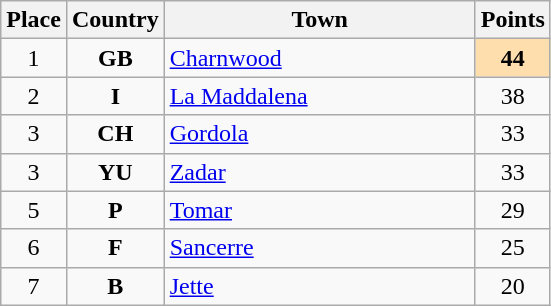<table class="wikitable">
<tr>
<th width="25">Place</th>
<th width="25">Country</th>
<th width="200">Town</th>
<th width="25">Points</th>
</tr>
<tr>
<td align="center">1</td>
<td align="center"><strong>GB</strong></td>
<td align="left"><a href='#'>Charnwood</a></td>
<td align="center" style="background:NavajoWhite;"><strong>44</strong></td>
</tr>
<tr>
<td align="center">2</td>
<td align="center"><strong>I</strong></td>
<td align="left"><a href='#'>La Maddalena</a></td>
<td align="center">38</td>
</tr>
<tr>
<td align="center">3</td>
<td align="center"><strong>CH</strong></td>
<td align="left"><a href='#'>Gordola</a></td>
<td align="center">33</td>
</tr>
<tr>
<td align="center">3</td>
<td align="center"><strong>YU</strong></td>
<td align="left"><a href='#'>Zadar</a></td>
<td align="center">33</td>
</tr>
<tr>
<td align="center">5</td>
<td align="center"><strong>P</strong></td>
<td align="left"><a href='#'>Tomar</a></td>
<td align="center">29</td>
</tr>
<tr>
<td align="center">6</td>
<td align="center"><strong>F</strong></td>
<td align="left"><a href='#'>Sancerre</a></td>
<td align="center">25</td>
</tr>
<tr>
<td align="center">7</td>
<td align="center"><strong>B</strong></td>
<td align="left"><a href='#'>Jette</a></td>
<td align="center">20</td>
</tr>
</table>
